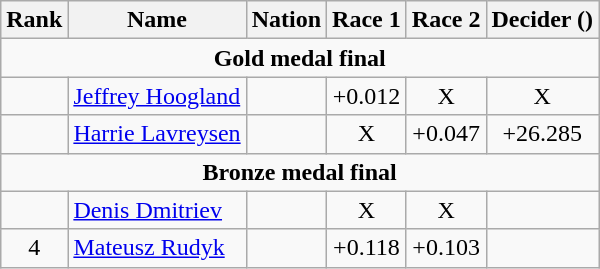<table class="wikitable" style="text-align:center">
<tr>
<th>Rank</th>
<th>Name</th>
<th>Nation</th>
<th>Race 1</th>
<th>Race 2</th>
<th>Decider ()</th>
</tr>
<tr>
<td colspan="6"><strong>Gold medal final</strong></td>
</tr>
<tr>
<td></td>
<td align=left><a href='#'>Jeffrey Hoogland</a></td>
<td align=left></td>
<td>+0.012</td>
<td>X</td>
<td>X</td>
</tr>
<tr>
<td></td>
<td align=left><a href='#'>Harrie Lavreysen</a></td>
<td align=left></td>
<td>X</td>
<td>+0.047</td>
<td>+26.285</td>
</tr>
<tr>
<td colspan=6><strong>Bronze medal final</strong></td>
</tr>
<tr>
<td></td>
<td align=left><a href='#'>Denis Dmitriev</a></td>
<td align=left></td>
<td>X</td>
<td>X</td>
<td></td>
</tr>
<tr>
<td>4</td>
<td align=left><a href='#'>Mateusz Rudyk</a></td>
<td align=left></td>
<td>+0.118</td>
<td>+0.103</td>
<td></td>
</tr>
</table>
